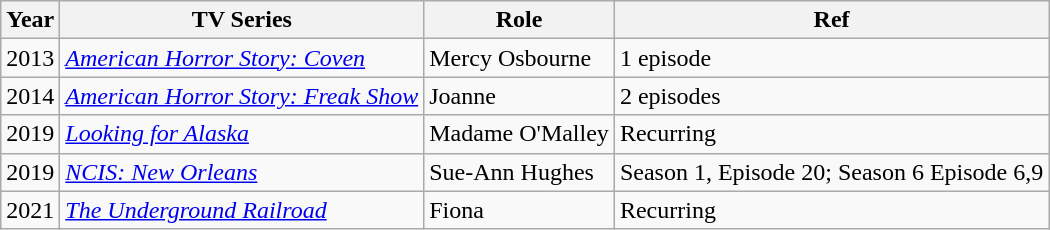<table class="wikitable sortable">
<tr>
<th>Year</th>
<th>TV Series</th>
<th>Role</th>
<th>Ref</th>
</tr>
<tr>
<td>2013</td>
<td><em><a href='#'>American Horror Story: Coven</a></em></td>
<td>Mercy Osbourne</td>
<td>1 episode</td>
</tr>
<tr>
<td>2014</td>
<td><em><a href='#'>American Horror Story: Freak Show</a></em></td>
<td>Joanne</td>
<td>2 episodes</td>
</tr>
<tr>
<td>2019</td>
<td><em><a href='#'>Looking for Alaska</a></em></td>
<td>Madame O'Malley</td>
<td>Recurring</td>
</tr>
<tr>
<td>2019</td>
<td><em><a href='#'>NCIS: New Orleans</a></em></td>
<td>Sue-Ann Hughes</td>
<td>Season 1, Episode 20; Season 6 Episode 6,9</td>
</tr>
<tr>
<td>2021</td>
<td><em><a href='#'>The Underground Railroad</a></em></td>
<td>Fiona</td>
<td>Recurring</td>
</tr>
</table>
